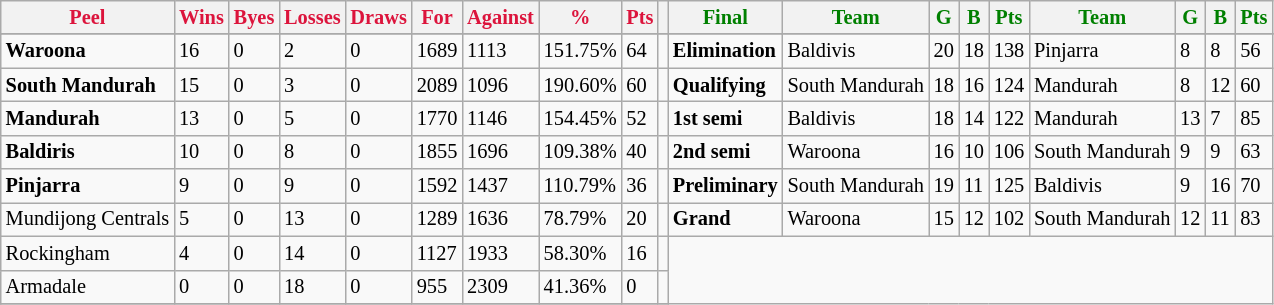<table style="font-size: 85%; text-align: left;" class="wikitable">
<tr>
<th style="color:crimson">Peel</th>
<th style="color:crimson">Wins</th>
<th style="color:crimson">Byes</th>
<th style="color:crimson">Losses</th>
<th style="color:crimson">Draws</th>
<th style="color:crimson">For</th>
<th style="color:crimson">Against</th>
<th style="color:crimson">%</th>
<th style="color:crimson">Pts</th>
<th></th>
<th style="color:green">Final</th>
<th style="color:green">Team</th>
<th style="color:green">G</th>
<th style="color:green">B</th>
<th style="color:green">Pts</th>
<th style="color:green">Team</th>
<th style="color:green">G</th>
<th style="color:green">B</th>
<th style="color:green">Pts</th>
</tr>
<tr>
</tr>
<tr>
</tr>
<tr>
<td><strong>	Waroona	</strong></td>
<td>16</td>
<td>0</td>
<td>2</td>
<td>0</td>
<td>1689</td>
<td>1113</td>
<td>151.75%</td>
<td>64</td>
<td></td>
<td><strong>Elimination</strong></td>
<td>Baldivis</td>
<td>20</td>
<td>18</td>
<td>138</td>
<td>Pinjarra</td>
<td>8</td>
<td>8</td>
<td>56</td>
</tr>
<tr>
<td><strong>	South Mandurah	</strong></td>
<td>15</td>
<td>0</td>
<td>3</td>
<td>0</td>
<td>2089</td>
<td>1096</td>
<td>190.60%</td>
<td>60</td>
<td></td>
<td><strong>Qualifying</strong></td>
<td>South Mandurah</td>
<td>18</td>
<td>16</td>
<td>124</td>
<td>Mandurah</td>
<td>8</td>
<td>12</td>
<td>60</td>
</tr>
<tr>
<td><strong>	Mandurah	</strong></td>
<td>13</td>
<td>0</td>
<td>5</td>
<td>0</td>
<td>1770</td>
<td>1146</td>
<td>154.45%</td>
<td>52</td>
<td></td>
<td><strong>1st semi</strong></td>
<td>Baldivis</td>
<td>18</td>
<td>14</td>
<td>122</td>
<td>Mandurah</td>
<td>13</td>
<td>7</td>
<td>85</td>
</tr>
<tr>
<td><strong>	Baldiris	</strong></td>
<td>10</td>
<td>0</td>
<td>8</td>
<td>0</td>
<td>1855</td>
<td>1696</td>
<td>109.38%</td>
<td>40</td>
<td></td>
<td><strong>2nd semi</strong></td>
<td>Waroona</td>
<td>16</td>
<td>10</td>
<td>106</td>
<td>South Mandurah</td>
<td>9</td>
<td>9</td>
<td>63</td>
</tr>
<tr ||>
<td><strong>	Pinjarra	</strong></td>
<td>9</td>
<td>0</td>
<td>9</td>
<td>0</td>
<td>1592</td>
<td>1437</td>
<td>110.79%</td>
<td>36</td>
<td></td>
<td><strong>Preliminary</strong></td>
<td>South Mandurah</td>
<td>19</td>
<td>11</td>
<td>125</td>
<td>Baldivis</td>
<td>9</td>
<td>16</td>
<td>70</td>
</tr>
<tr>
<td>Mundijong Centrals</td>
<td>5</td>
<td>0</td>
<td>13</td>
<td>0</td>
<td>1289</td>
<td>1636</td>
<td>78.79%</td>
<td>20</td>
<td></td>
<td><strong>Grand</strong></td>
<td>Waroona</td>
<td>15</td>
<td>12</td>
<td>102</td>
<td>South Mandurah</td>
<td>12</td>
<td>11</td>
<td>83</td>
</tr>
<tr>
<td>Rockingham</td>
<td>4</td>
<td>0</td>
<td>14</td>
<td>0</td>
<td>1127</td>
<td>1933</td>
<td>58.30%</td>
<td>16</td>
<td></td>
</tr>
<tr>
<td>Armadale</td>
<td>0</td>
<td>0</td>
<td>18</td>
<td>0</td>
<td>955</td>
<td>2309</td>
<td>41.36%</td>
<td>0</td>
<td></td>
</tr>
<tr>
</tr>
</table>
